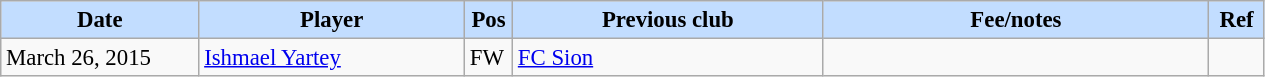<table class="wikitable" style="text-align:left; font-size:95%;">
<tr>
<th style="background:#c2ddff; width:125px;">Date</th>
<th style="background:#c2ddff; width:170px;">Player</th>
<th style="background:#c2ddff; width:25px;">Pos</th>
<th style="background:#c2ddff; width:200px;">Previous club</th>
<th style="background:#c2ddff; width:250px;">Fee/notes</th>
<th style="background:#c2ddff; width:30px;">Ref</th>
</tr>
<tr>
<td>March 26, 2015</td>
<td> <a href='#'>Ishmael Yartey</a></td>
<td>FW</td>
<td> <a href='#'>FC Sion</a></td>
<td></td>
<td></td>
</tr>
</table>
